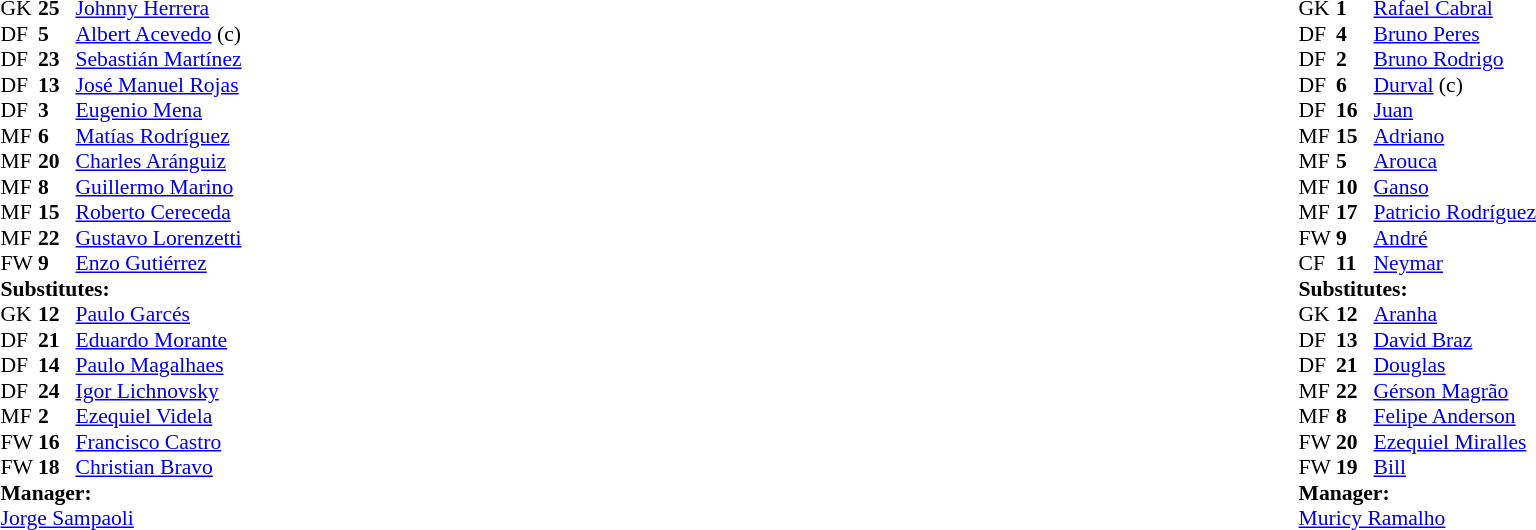<table width="100%">
<tr>
<td valign="top" width="50%"><br><table style="font-size: 90%" cellspacing="0" cellpadding="0">
<tr>
<td colspan="4"></td>
</tr>
<tr>
<th width=25></th>
<th width=25></th>
</tr>
<tr>
<td>GK</td>
<td><strong>25</strong></td>
<td> <a href='#'>Johnny Herrera</a></td>
</tr>
<tr>
<td>DF</td>
<td><strong>5</strong></td>
<td> <a href='#'>Albert Acevedo</a> (c)</td>
</tr>
<tr>
<td>DF</td>
<td><strong>23</strong></td>
<td> <a href='#'>Sebastián Martínez</a></td>
</tr>
<tr>
<td>DF</td>
<td><strong>13</strong></td>
<td> <a href='#'>José Manuel Rojas</a></td>
</tr>
<tr>
<td>DF</td>
<td><strong>3</strong></td>
<td> <a href='#'>Eugenio Mena</a></td>
</tr>
<tr>
<td>MF</td>
<td><strong>6</strong></td>
<td> <a href='#'>Matías Rodríguez</a></td>
<td></td>
<td></td>
</tr>
<tr>
<td>MF</td>
<td><strong>20</strong></td>
<td> <a href='#'>Charles Aránguiz</a></td>
</tr>
<tr>
<td>MF</td>
<td><strong>8</strong></td>
<td> <a href='#'>Guillermo Marino</a></td>
<td></td>
<td></td>
</tr>
<tr>
<td>MF</td>
<td><strong>15</strong></td>
<td> <a href='#'>Roberto Cereceda</a></td>
<td></td>
</tr>
<tr>
<td>MF</td>
<td><strong>22</strong></td>
<td> <a href='#'>Gustavo Lorenzetti</a></td>
<td></td>
</tr>
<tr>
<td>FW</td>
<td><strong>9</strong></td>
<td> <a href='#'>Enzo Gutiérrez</a></td>
</tr>
<tr>
<td colspan=3><strong>Substitutes:</strong></td>
</tr>
<tr>
<td>GK</td>
<td><strong>12</strong></td>
<td> <a href='#'>Paulo Garcés</a></td>
</tr>
<tr>
<td>DF</td>
<td><strong>21</strong></td>
<td> <a href='#'>Eduardo Morante</a></td>
</tr>
<tr>
<td>DF</td>
<td><strong>14</strong></td>
<td> <a href='#'>Paulo Magalhaes</a></td>
</tr>
<tr>
<td>DF</td>
<td><strong>24</strong></td>
<td> <a href='#'>Igor Lichnovsky</a></td>
</tr>
<tr>
<td>MF</td>
<td><strong>2</strong></td>
<td> <a href='#'>Ezequiel Videla</a></td>
<td></td>
<td></td>
</tr>
<tr>
<td>FW</td>
<td><strong>16</strong></td>
<td> <a href='#'>Francisco Castro</a></td>
</tr>
<tr>
<td>FW</td>
<td><strong>18</strong></td>
<td> <a href='#'>Christian Bravo</a></td>
<td></td>
<td></td>
</tr>
<tr>
<td colspan=3><strong>Manager:</strong></td>
</tr>
<tr>
<td colspan=4> <a href='#'>Jorge Sampaoli</a></td>
</tr>
</table>
</td>
<td><br><table style="font-size: 90%" cellspacing="0" cellpadding="0" align=center>
<tr>
<td colspan="4"></td>
</tr>
<tr>
<th width=25></th>
<th width=25></th>
</tr>
<tr>
<td>GK</td>
<td><strong>1</strong></td>
<td> <a href='#'>Rafael Cabral</a></td>
</tr>
<tr>
<td>DF</td>
<td><strong>4</strong></td>
<td> <a href='#'>Bruno Peres</a></td>
</tr>
<tr>
<td>DF</td>
<td><strong>2</strong></td>
<td> <a href='#'>Bruno Rodrigo</a></td>
</tr>
<tr>
<td>DF</td>
<td><strong>6</strong></td>
<td> <a href='#'>Durval</a> (c)</td>
</tr>
<tr>
<td>DF</td>
<td><strong>16</strong></td>
<td> <a href='#'>Juan</a></td>
</tr>
<tr>
<td>MF</td>
<td><strong>15</strong></td>
<td> <a href='#'>Adriano</a></td>
</tr>
<tr>
<td>MF</td>
<td><strong>5</strong></td>
<td> <a href='#'>Arouca</a></td>
<td></td>
</tr>
<tr>
<td>MF</td>
<td><strong>10</strong></td>
<td> <a href='#'>Ganso</a></td>
<td></td>
</tr>
<tr>
<td>MF</td>
<td><strong>17</strong></td>
<td> <a href='#'>Patricio Rodríguez</a></td>
<td></td>
<td></td>
</tr>
<tr>
<td>FW</td>
<td><strong>9</strong></td>
<td> <a href='#'>André</a></td>
<td></td>
<td></td>
</tr>
<tr>
<td>CF</td>
<td><strong>11</strong></td>
<td> <a href='#'>Neymar</a></td>
</tr>
<tr>
<td colspan=3><strong>Substitutes:</strong></td>
</tr>
<tr>
<td>GK</td>
<td><strong>12</strong></td>
<td> <a href='#'>Aranha</a></td>
</tr>
<tr>
<td>DF</td>
<td><strong>13</strong></td>
<td> <a href='#'>David Braz</a></td>
</tr>
<tr>
<td>DF</td>
<td><strong>21</strong></td>
<td> <a href='#'>Douglas</a></td>
</tr>
<tr>
<td>MF</td>
<td><strong>22</strong></td>
<td> <a href='#'>Gérson Magrão</a></td>
</tr>
<tr>
<td>MF</td>
<td><strong>8</strong></td>
<td> <a href='#'>Felipe Anderson</a></td>
<td></td>
<td></td>
</tr>
<tr>
<td>FW</td>
<td><strong>20</strong></td>
<td> <a href='#'>Ezequiel Miralles</a></td>
<td></td>
<td></td>
</tr>
<tr>
<td>FW</td>
<td><strong>19</strong></td>
<td> <a href='#'>Bill</a></td>
</tr>
<tr>
<td colspan=3><strong>Manager:</strong></td>
</tr>
<tr>
<td colspan=4> <a href='#'>Muricy Ramalho</a></td>
</tr>
</table>
</td>
</tr>
</table>
